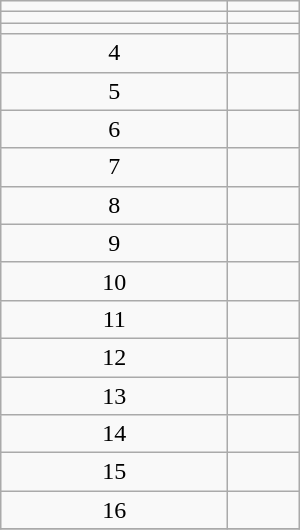<table class="wikitable" width="200px">
<tr>
<td align=center></td>
<td></td>
</tr>
<tr>
<td align=center></td>
<td></td>
</tr>
<tr>
<td align=center></td>
<td></td>
</tr>
<tr>
<td align=center>4</td>
<td></td>
</tr>
<tr>
<td align=center>5</td>
<td></td>
</tr>
<tr>
<td align=center>6</td>
<td></td>
</tr>
<tr>
<td align=center>7</td>
<td></td>
</tr>
<tr>
<td align=center>8</td>
<td></td>
</tr>
<tr>
<td align=center>9</td>
<td></td>
</tr>
<tr>
<td align=center>10</td>
<td></td>
</tr>
<tr>
<td align=center>11</td>
<td></td>
</tr>
<tr>
<td align=center>12</td>
<td></td>
</tr>
<tr>
<td align=center>13</td>
<td></td>
</tr>
<tr>
<td align=center>14</td>
<td></td>
</tr>
<tr>
<td align=center>15</td>
<td></td>
</tr>
<tr>
<td align=center>16</td>
<td></td>
</tr>
<tr>
</tr>
</table>
